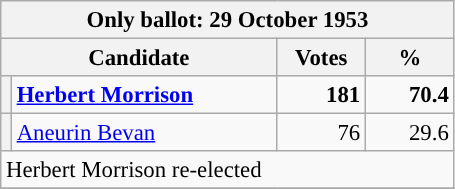<table class=wikitable style="font-size:95%;">
<tr>
<th colspan="4">Only ballot: 29 October 1953</th>
</tr>
<tr>
<th colspan="2" style="width: 170px">Candidate</th>
<th style="width: 52px">Votes</th>
<th style="width: 52px">%</th>
</tr>
<tr>
<th style="background-color: "></th>
<td style="width: 170px"><strong><a href='#'>Herbert Morrison</a></strong></td>
<td align="right"><strong>181</strong></td>
<td align="right"><strong>70.4</strong></td>
</tr>
<tr>
<th style="background-color: "></th>
<td style="width: 170px"><a href='#'>Aneurin Bevan</a></td>
<td align="right">76</td>
<td align="right">29.6</td>
</tr>
<tr>
<td colspan="4">Herbert Morrison re-elected</td>
</tr>
<tr>
</tr>
</table>
